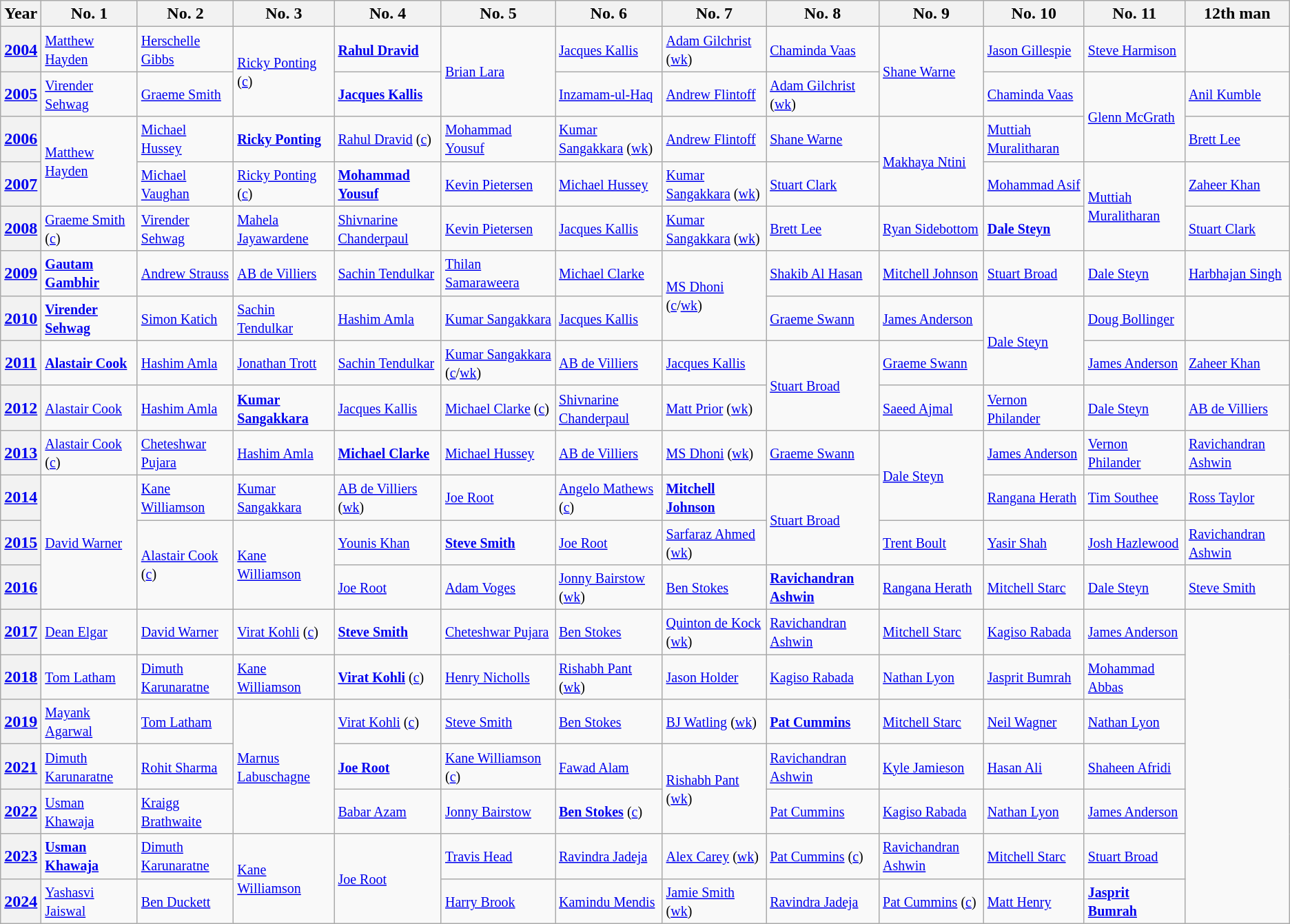<table class="wikitable">
<tr>
<th>Year</th>
<th>No. 1</th>
<th>No. 2</th>
<th>No. 3</th>
<th>No. 4</th>
<th>No. 5</th>
<th>No. 6</th>
<th>No. 7</th>
<th>No. 8</th>
<th>No. 9</th>
<th>No. 10</th>
<th>No. 11</th>
<th>12th man</th>
</tr>
<tr>
<th><a href='#'>2004</a></th>
<td><small> <a href='#'>Matthew Hayden</a></small></td>
<td><small> <a href='#'>Herschelle Gibbs</a></small></td>
<td rowspan="2"><small> <a href='#'>Ricky Ponting</a> (<a href='#'>c</a>)</small></td>
<td><small> <strong><a href='#'>Rahul Dravid</a></strong></small></td>
<td rowspan="2"><small> <a href='#'>Brian Lara</a></small></td>
<td><small> <a href='#'>Jacques Kallis</a></small></td>
<td><small> <a href='#'>Adam Gilchrist</a> (<a href='#'>wk</a>)</small></td>
<td><small> <a href='#'>Chaminda Vaas</a></small></td>
<td rowspan="2"><small> <a href='#'>Shane Warne</a></small></td>
<td><small> <a href='#'>Jason Gillespie</a></small></td>
<td><small> <a href='#'>Steve Harmison</a></small></td>
<td></td>
</tr>
<tr>
<th><a href='#'>2005</a></th>
<td><small> <a href='#'>Virender Sehwag</a></small></td>
<td><small> <a href='#'>Graeme Smith</a></small></td>
<td><small> <strong><a href='#'>Jacques Kallis</a></strong></small></td>
<td><small> <a href='#'>Inzamam-ul-Haq</a></small></td>
<td><small> <a href='#'>Andrew Flintoff</a></small></td>
<td><small> <a href='#'>Adam Gilchrist</a> (<a href='#'>wk</a>)</small></td>
<td><small> <a href='#'>Chaminda Vaas</a></small></td>
<td rowspan="2"><small> <a href='#'>Glenn McGrath</a></small></td>
<td><small> <a href='#'>Anil Kumble</a></small></td>
</tr>
<tr>
<th><a href='#'>2006</a></th>
<td rowspan="2"><small> <a href='#'>Matthew Hayden</a></small></td>
<td><small> <a href='#'>Michael Hussey</a></small></td>
<td><small> <strong><a href='#'>Ricky Ponting</a></strong></small></td>
<td><small> <a href='#'>Rahul Dravid</a> (<a href='#'>c</a>)</small></td>
<td><small> <a href='#'>Mohammad Yousuf</a></small></td>
<td><small> <a href='#'>Kumar Sangakkara</a> (<a href='#'>wk</a>)</small></td>
<td><small> <a href='#'>Andrew Flintoff</a></small></td>
<td><small> <a href='#'>Shane Warne</a></small></td>
<td rowspan="2"><small> <a href='#'>Makhaya Ntini</a></small></td>
<td><small> <a href='#'>Muttiah Muralitharan</a></small></td>
<td><small> <a href='#'>Brett Lee</a></small></td>
</tr>
<tr>
<th><a href='#'>2007</a></th>
<td><small> <a href='#'>Michael Vaughan</a></small></td>
<td><small> <a href='#'>Ricky Ponting</a> (<a href='#'>c</a>)</small></td>
<td><small> <strong><a href='#'>Mohammad Yousuf</a></strong></small></td>
<td><small> <a href='#'>Kevin Pietersen</a></small></td>
<td><small> <a href='#'>Michael Hussey</a></small></td>
<td><small> <a href='#'>Kumar Sangakkara</a> (<a href='#'>wk</a>)</small></td>
<td><small> <a href='#'>Stuart Clark</a></small></td>
<td><small> <a href='#'>Mohammad Asif</a></small></td>
<td rowspan="2"><small> <a href='#'>Muttiah Muralitharan</a></small></td>
<td><small> <a href='#'>Zaheer Khan</a></small></td>
</tr>
<tr>
<th><a href='#'>2008</a></th>
<td><small> <a href='#'>Graeme Smith</a> (<a href='#'>c</a>)</small></td>
<td><small> <a href='#'>Virender Sehwag</a></small></td>
<td><small> <a href='#'>Mahela Jayawardene</a></small></td>
<td><small> <a href='#'>Shivnarine Chanderpaul</a></small></td>
<td><small> <a href='#'>Kevin Pietersen</a></small></td>
<td><small> <a href='#'>Jacques Kallis</a></small></td>
<td><small> <a href='#'>Kumar Sangakkara</a> (<a href='#'>wk</a>)</small></td>
<td><small> <a href='#'>Brett Lee</a></small></td>
<td><small> <a href='#'>Ryan Sidebottom</a></small></td>
<td><small> <strong><a href='#'>Dale Steyn</a></strong></small></td>
<td><small> <a href='#'>Stuart Clark</a></small></td>
</tr>
<tr>
<th><a href='#'>2009</a></th>
<td><small> <strong><a href='#'>Gautam Gambhir</a></strong></small></td>
<td><small> <a href='#'>Andrew Strauss</a></small></td>
<td><small> <a href='#'>AB de Villiers</a></small></td>
<td><small> <a href='#'>Sachin Tendulkar</a></small></td>
<td><small> <a href='#'>Thilan Samaraweera</a></small></td>
<td><small> <a href='#'>Michael Clarke</a></small></td>
<td rowspan="2"><small> <a href='#'>MS Dhoni</a> (<a href='#'>c</a>/<a href='#'>wk</a>)</small></td>
<td><small> <a href='#'>Shakib Al Hasan</a></small></td>
<td><small> <a href='#'>Mitchell Johnson</a></small></td>
<td><small> <a href='#'>Stuart Broad</a></small></td>
<td><small> <a href='#'>Dale Steyn</a></small></td>
<td><small> <a href='#'>Harbhajan Singh</a></small></td>
</tr>
<tr>
<th><a href='#'>2010</a></th>
<td><small> <strong><a href='#'>Virender Sehwag</a></strong></small></td>
<td><small> <a href='#'>Simon Katich</a></small></td>
<td><small> <a href='#'>Sachin Tendulkar</a></small></td>
<td><small> <a href='#'>Hashim Amla</a></small></td>
<td><small> <a href='#'>Kumar Sangakkara</a></small></td>
<td><small> <a href='#'>Jacques Kallis</a></small></td>
<td><small> <a href='#'>Graeme Swann</a></small></td>
<td><small> <a href='#'>James Anderson</a></small></td>
<td rowspan="2"><small> <a href='#'>Dale Steyn</a></small></td>
<td><small> <a href='#'>Doug Bollinger</a></small></td>
<td></td>
</tr>
<tr>
<th><a href='#'>2011</a></th>
<td><small> <strong><a href='#'>Alastair Cook</a></strong></small></td>
<td><small> <a href='#'>Hashim Amla</a></small></td>
<td><small> <a href='#'>Jonathan Trott</a></small></td>
<td><small> <a href='#'>Sachin Tendulkar</a></small></td>
<td><small> <a href='#'>Kumar Sangakkara</a> (<a href='#'>c</a>/<a href='#'>wk</a>)</small></td>
<td><small> <a href='#'>AB de Villiers</a></small></td>
<td><small> <a href='#'>Jacques Kallis</a></small></td>
<td rowspan="2"><small> <a href='#'>Stuart Broad</a></small></td>
<td><small> <a href='#'>Graeme Swann</a></small></td>
<td><small> <a href='#'>James Anderson</a></small></td>
<td><small> <a href='#'>Zaheer Khan</a></small></td>
</tr>
<tr>
<th><a href='#'>2012</a></th>
<td><small> <a href='#'>Alastair Cook</a></small></td>
<td><small> <a href='#'>Hashim Amla</a></small></td>
<td><small> <strong><a href='#'>Kumar Sangakkara</a></strong></small></td>
<td><small> <a href='#'>Jacques Kallis</a></small></td>
<td><small> <a href='#'>Michael Clarke</a> (<a href='#'>c</a>)</small></td>
<td><small> <a href='#'>Shivnarine Chanderpaul</a></small></td>
<td><small> <a href='#'>Matt Prior</a> (<a href='#'>wk</a>)</small></td>
<td><small> <a href='#'>Saeed Ajmal</a></small></td>
<td><small> <a href='#'>Vernon Philander</a></small></td>
<td><small> <a href='#'>Dale Steyn</a></small></td>
<td><small> <a href='#'>AB de Villiers</a></small></td>
</tr>
<tr>
<th><a href='#'>2013</a></th>
<td><small> <a href='#'>Alastair Cook</a> (<a href='#'>c</a>)</small></td>
<td><small> <a href='#'>Cheteshwar Pujara</a></small></td>
<td><small> <a href='#'>Hashim Amla</a></small></td>
<td><small> <strong><a href='#'>Michael Clarke</a></strong></small></td>
<td><small> <a href='#'>Michael Hussey</a></small></td>
<td><small> <a href='#'>AB de Villiers</a></small></td>
<td><small> <a href='#'>MS Dhoni</a> (<a href='#'>wk</a>)</small></td>
<td><small> <a href='#'>Graeme Swann</a></small></td>
<td rowspan="2"><small> <a href='#'>Dale Steyn</a></small></td>
<td><small> <a href='#'>James Anderson</a></small></td>
<td><small> <a href='#'>Vernon Philander</a></small></td>
<td><small> <a href='#'>Ravichandran Ashwin</a></small></td>
</tr>
<tr>
<th><a href='#'>2014</a></th>
<td rowspan="3"><small> <a href='#'>David Warner</a></small></td>
<td><small> <a href='#'>Kane Williamson</a></small></td>
<td><small> <a href='#'>Kumar Sangakkara</a></small></td>
<td><small> <a href='#'>AB de Villiers</a> (<a href='#'>wk</a>)</small></td>
<td><small> <a href='#'>Joe Root</a></small></td>
<td><small> <a href='#'>Angelo Mathews</a> (<a href='#'>c</a>)</small></td>
<td><small> <strong><a href='#'>Mitchell Johnson</a></strong></small></td>
<td rowspan="2"><small> <a href='#'>Stuart Broad</a></small></td>
<td><small> <a href='#'>Rangana Herath</a></small></td>
<td><small> <a href='#'>Tim Southee</a></small></td>
<td><small> <a href='#'>Ross Taylor</a></small></td>
</tr>
<tr>
<th><a href='#'>2015</a></th>
<td rowspan="2"><small> <a href='#'>Alastair Cook</a> (<a href='#'>c</a>)</small></td>
<td rowspan="2"><small> <a href='#'>Kane Williamson</a></small></td>
<td><small> <a href='#'>Younis Khan</a></small></td>
<td><small> <strong><a href='#'>Steve Smith</a></strong></small></td>
<td><small> <a href='#'>Joe Root</a></small></td>
<td><small> <a href='#'>Sarfaraz Ahmed</a> (<a href='#'>wk</a>)</small></td>
<td><small> <a href='#'>Trent Boult</a></small></td>
<td><small> <a href='#'>Yasir Shah</a></small></td>
<td><small> <a href='#'>Josh Hazlewood</a></small></td>
<td><small> <a href='#'>Ravichandran Ashwin</a></small></td>
</tr>
<tr>
<th><a href='#'>2016</a></th>
<td><small> <a href='#'>Joe Root</a></small></td>
<td><small> <a href='#'>Adam Voges</a></small></td>
<td><small> <a href='#'>Jonny Bairstow</a> (<a href='#'>wk</a>)</small></td>
<td><small> <a href='#'>Ben Stokes</a></small></td>
<td><small> <strong><a href='#'>Ravichandran Ashwin</a></strong></small></td>
<td><small> <a href='#'>Rangana Herath</a></small></td>
<td><small> <a href='#'>Mitchell Starc</a></small></td>
<td><small> <a href='#'>Dale Steyn</a></small></td>
<td><small> <a href='#'>Steve Smith</a></small></td>
</tr>
<tr>
<th><a href='#'>2017</a></th>
<td><small> <a href='#'>Dean Elgar</a></small></td>
<td><small> <a href='#'>David Warner</a></small></td>
<td><small> <a href='#'>Virat Kohli</a> (<a href='#'>c</a>)</small></td>
<td><small> <strong><a href='#'>Steve Smith</a></strong></small></td>
<td><small> <a href='#'>Cheteshwar Pujara</a></small></td>
<td><small> <a href='#'>Ben Stokes</a></small></td>
<td><small> <a href='#'>Quinton de Kock</a> (<a href='#'>wk</a>)</small></td>
<td><small> <a href='#'>Ravichandran Ashwin</a></small></td>
<td><small> <a href='#'>Mitchell Starc</a></small></td>
<td><small> <a href='#'>Kagiso Rabada</a></small></td>
<td><small> <a href='#'>James Anderson</a></small></td>
<td rowspan="7"></td>
</tr>
<tr>
<th><a href='#'>2018</a></th>
<td><small> <a href='#'>Tom Latham</a></small></td>
<td><small> <a href='#'>Dimuth Karunaratne</a></small></td>
<td><small> <a href='#'>Kane Williamson</a></small></td>
<td><small> <strong><a href='#'>Virat Kohli</a></strong> (<a href='#'>c</a>)</small></td>
<td><small> <a href='#'>Henry Nicholls</a></small></td>
<td><small> <a href='#'>Rishabh Pant</a> (<a href='#'>wk</a>)</small></td>
<td><small> <a href='#'>Jason Holder</a></small></td>
<td><small> <a href='#'>Kagiso Rabada</a></small></td>
<td><small> <a href='#'>Nathan Lyon</a></small></td>
<td><small> <a href='#'>Jasprit Bumrah</a></small></td>
<td><small> <a href='#'>Mohammad Abbas</a></small></td>
</tr>
<tr>
<th><a href='#'>2019</a></th>
<td><small> <a href='#'>Mayank Agarwal</a></small></td>
<td><small> <a href='#'>Tom Latham</a></small></td>
<td rowspan="3"><small> <a href='#'>Marnus Labuschagne</a></small></td>
<td><small> <a href='#'>Virat Kohli</a> (<a href='#'>c</a>)</small></td>
<td><small> <a href='#'>Steve Smith</a></small></td>
<td><small> <a href='#'>Ben Stokes</a></small></td>
<td><small> <a href='#'>BJ Watling</a> (<a href='#'>wk</a>)</small></td>
<td><small> <strong><a href='#'>Pat Cummins</a></strong></small></td>
<td><small> <a href='#'>Mitchell Starc</a></small></td>
<td><small> <a href='#'>Neil Wagner</a></small></td>
<td><small> <a href='#'>Nathan Lyon</a></small></td>
</tr>
<tr>
<th><a href='#'>2021</a></th>
<td><small> <a href='#'>Dimuth Karunaratne</a></small></td>
<td><small> <a href='#'>Rohit Sharma</a></small></td>
<td><small> <strong><a href='#'>Joe Root</a></strong></small></td>
<td><small> <a href='#'>Kane Williamson</a> (<a href='#'>c</a>)</small></td>
<td><small> <a href='#'>Fawad Alam</a></small></td>
<td rowspan="2"><small> <a href='#'>Rishabh Pant</a> (<a href='#'>wk</a>)</small></td>
<td><small><a href='#'>Ravichandran Ashwin</a></small></td>
<td><small> <a href='#'>Kyle Jamieson</a></small></td>
<td><small> <a href='#'>Hasan Ali</a></small></td>
<td><small> <a href='#'>Shaheen Afridi</a></small></td>
</tr>
<tr>
<th><a href='#'>2022</a></th>
<td><small> <a href='#'>Usman Khawaja</a></small></td>
<td><small> <a href='#'>Kraigg Brathwaite</a></small></td>
<td><small> <a href='#'>Babar Azam</a></small></td>
<td><small> <a href='#'>Jonny Bairstow</a> </small></td>
<td><small> <strong><a href='#'>Ben Stokes</a></strong> (<a href='#'>c</a>)</small></td>
<td><small><a href='#'>Pat Cummins</a></small></td>
<td><small> <a href='#'>Kagiso Rabada</a></small></td>
<td><small> <a href='#'>Nathan Lyon</a></small></td>
<td><small> <a href='#'>James Anderson</a></small></td>
</tr>
<tr>
<th><a href='#'>2023</a></th>
<td><small> <strong><a href='#'>Usman Khawaja</a></strong></small></td>
<td><small> <a href='#'>Dimuth Karunaratne</a></small></td>
<td rowspan="2"><small> <a href='#'>Kane Williamson</a></small></td>
<td rowspan="2"><small> <a href='#'>Joe Root</a> </small></td>
<td><small> <a href='#'>Travis Head</a></small></td>
<td><small> <a href='#'>Ravindra Jadeja</a></small></td>
<td><small> <a href='#'>Alex Carey</a> (<a href='#'>wk</a>)</small></td>
<td><small> <a href='#'>Pat Cummins</a> (<a href='#'>c</a>)</small></td>
<td><small> <a href='#'>Ravichandran Ashwin</a></small></td>
<td><small> <a href='#'>Mitchell Starc</a></small></td>
<td><small> <a href='#'>Stuart Broad</a></small></td>
</tr>
<tr>
<th><a href='#'>2024</a></th>
<td><small> <a href='#'>Yashasvi Jaiswal</a></small></td>
<td><small> <a href='#'>Ben Duckett</a></small></td>
<td><small> <a href='#'>Harry Brook</a></small></td>
<td><small> <a href='#'>Kamindu Mendis</a></small></td>
<td><small> <a href='#'>Jamie Smith</a> (<a href='#'>wk</a>)</small></td>
<td><small> <a href='#'>Ravindra Jadeja</a></small></td>
<td><small> <a href='#'>Pat Cummins</a> (<a href='#'>c</a>)</small></td>
<td><small> <a href='#'>Matt Henry</a></small></td>
<td><small><strong> <a href='#'>Jasprit Bumrah</a></strong></small></td>
</tr>
</table>
